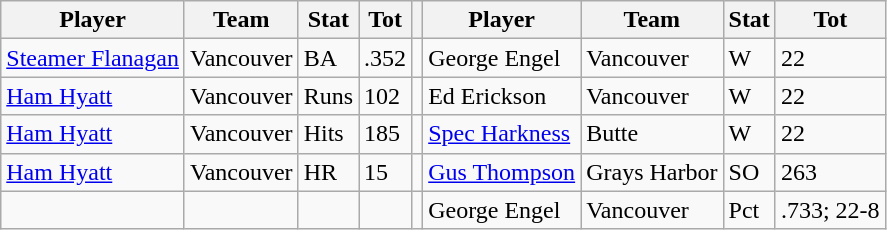<table class="wikitable">
<tr>
<th>Player</th>
<th>Team</th>
<th>Stat</th>
<th>Tot</th>
<th></th>
<th>Player</th>
<th>Team</th>
<th>Stat</th>
<th>Tot</th>
</tr>
<tr>
<td><a href='#'>Steamer Flanagan</a></td>
<td>Vancouver</td>
<td>BA</td>
<td>.352</td>
<td></td>
<td>George Engel</td>
<td>Vancouver</td>
<td>W</td>
<td>22</td>
</tr>
<tr>
<td><a href='#'>Ham Hyatt</a></td>
<td>Vancouver</td>
<td>Runs</td>
<td>102</td>
<td></td>
<td>Ed Erickson</td>
<td>Vancouver</td>
<td>W</td>
<td>22</td>
</tr>
<tr>
<td><a href='#'>Ham Hyatt</a></td>
<td>Vancouver</td>
<td>Hits</td>
<td>185</td>
<td></td>
<td><a href='#'>Spec Harkness</a></td>
<td>Butte</td>
<td>W</td>
<td>22</td>
</tr>
<tr>
<td><a href='#'>Ham Hyatt</a></td>
<td>Vancouver</td>
<td>HR</td>
<td>15</td>
<td></td>
<td><a href='#'>Gus Thompson</a></td>
<td>Grays Harbor</td>
<td>SO</td>
<td>263</td>
</tr>
<tr>
<td></td>
<td></td>
<td></td>
<td></td>
<td></td>
<td>George Engel</td>
<td>Vancouver</td>
<td>Pct</td>
<td>.733; 22-8</td>
</tr>
</table>
